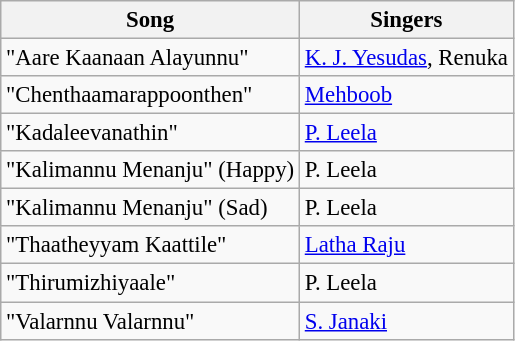<table class="wikitable" style="font-size:95%;">
<tr>
<th>Song</th>
<th>Singers</th>
</tr>
<tr>
<td>"Aare Kaanaan Alayunnu"</td>
<td><a href='#'>K. J. Yesudas</a>, Renuka</td>
</tr>
<tr>
<td>"Chenthaamarappoonthen"</td>
<td><a href='#'>Mehboob</a></td>
</tr>
<tr>
<td>"Kadaleevanathin"</td>
<td><a href='#'>P. Leela</a></td>
</tr>
<tr>
<td>"Kalimannu Menanju" (Happy)</td>
<td>P. Leela</td>
</tr>
<tr>
<td>"Kalimannu Menanju" (Sad)</td>
<td>P. Leela</td>
</tr>
<tr>
<td>"Thaatheyyam Kaattile"</td>
<td><a href='#'>Latha Raju</a></td>
</tr>
<tr>
<td>"Thirumizhiyaale"</td>
<td>P. Leela</td>
</tr>
<tr>
<td>"Valarnnu Valarnnu"</td>
<td><a href='#'>S. Janaki</a></td>
</tr>
</table>
